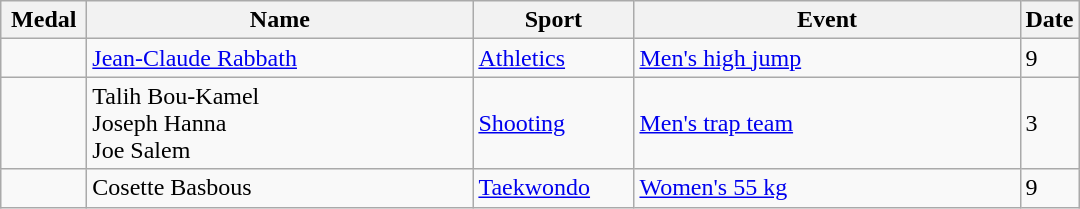<table class="wikitable sortable" style="font-size:100%">
<tr>
<th width="50">Medal</th>
<th width="250">Name</th>
<th width="100">Sport</th>
<th width="250">Event</th>
<th>Date</th>
</tr>
<tr>
<td></td>
<td><a href='#'>Jean-Claude Rabbath</a></td>
<td><a href='#'>Athletics</a></td>
<td><a href='#'>Men's high jump</a></td>
<td>9</td>
</tr>
<tr>
<td></td>
<td>Talih Bou-Kamel<br>Joseph Hanna<br>Joe Salem</td>
<td><a href='#'>Shooting</a></td>
<td><a href='#'>Men's trap team</a></td>
<td>3</td>
</tr>
<tr>
<td></td>
<td>Cosette Basbous</td>
<td><a href='#'>Taekwondo</a></td>
<td><a href='#'>Women's 55 kg</a></td>
<td>9</td>
</tr>
</table>
